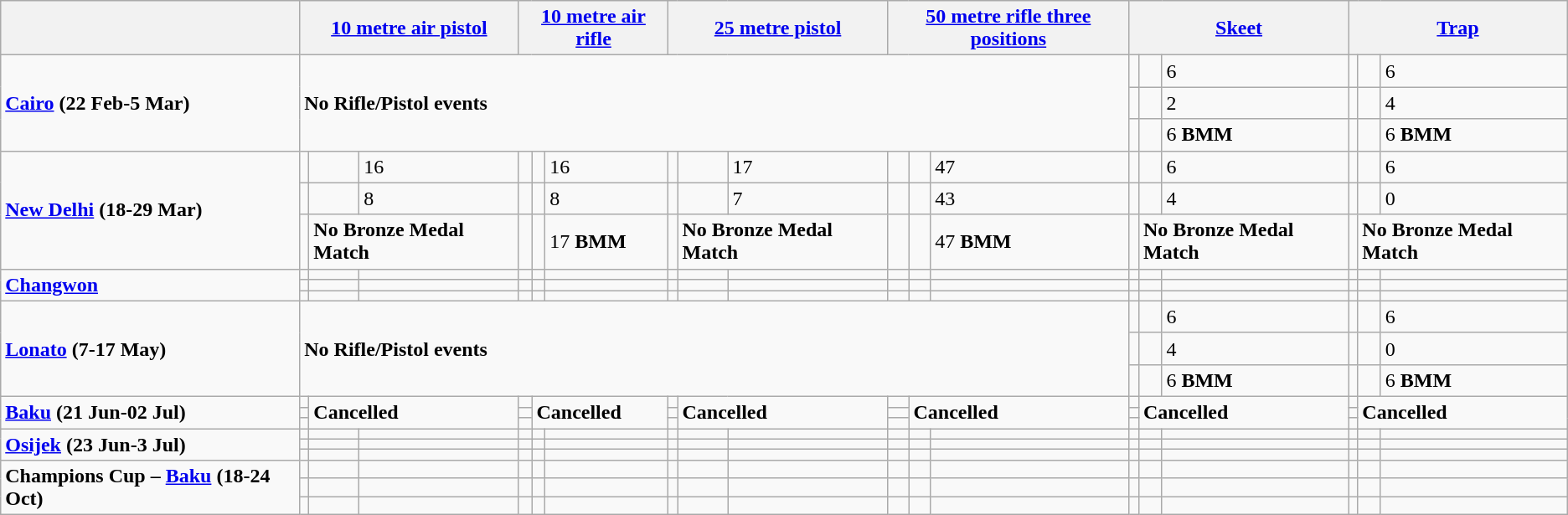<table class="wikitable">
<tr>
<th></th>
<th colspan="3"><a href='#'>10 metre air pistol</a></th>
<th colspan="3"><a href='#'>10 metre air rifle</a></th>
<th colspan="3"><a href='#'>25 metre pistol</a></th>
<th colspan="3"><a href='#'>50 metre rifle three positions</a></th>
<th colspan="3"><a href='#'>Skeet</a></th>
<th colspan="3"><a href='#'>Trap</a></th>
</tr>
<tr>
<td rowspan="3"><strong><a href='#'>Cairo</a> </strong> <strong>(22 Feb-5 Mar)</strong></td>
<td colspan="12" rowspan="3"><strong>No Rifle/Pistol events</strong></td>
<td></td>
<td></td>
<td>6</td>
<td></td>
<td></td>
<td>6</td>
</tr>
<tr>
<td></td>
<td></td>
<td>2</td>
<td></td>
<td></td>
<td>4</td>
</tr>
<tr>
<td></td>
<td></td>
<td>6 <strong>BMM</strong></td>
<td></td>
<td></td>
<td>6 <strong>BMM</strong></td>
</tr>
<tr>
<td rowspan="3"><strong><a href='#'>New Delhi</a></strong> <strong> (18-29 Mar)</strong><br></td>
<td></td>
<td></td>
<td>16</td>
<td></td>
<td></td>
<td>16</td>
<td></td>
<td></td>
<td>17</td>
<td></td>
<td></td>
<td>47</td>
<td></td>
<td></td>
<td>6</td>
<td></td>
<td></td>
<td>6</td>
</tr>
<tr>
<td></td>
<td></td>
<td>8</td>
<td></td>
<td></td>
<td>8</td>
<td></td>
<td></td>
<td>7</td>
<td></td>
<td></td>
<td>43</td>
<td></td>
<td></td>
<td>4</td>
<td></td>
<td></td>
<td>0</td>
</tr>
<tr>
<td></td>
<td colspan="2"><strong>No Bronze Medal Match</strong></td>
<td></td>
<td></td>
<td>17 <strong>BMM</strong></td>
<td></td>
<td colspan="2"><strong>No Bronze Medal Match</strong></td>
<td></td>
<td></td>
<td>47 <strong>BMM</strong></td>
<td></td>
<td colspan="2"><strong>No Bronze Medal Match</strong></td>
<td></td>
<td colspan="2"><strong>No Bronze Medal Match</strong></td>
</tr>
<tr>
<td rowspan="3"><strong><a href='#'>Changwon</a></strong> <strong></strong></td>
<td></td>
<td></td>
<td></td>
<td></td>
<td></td>
<td></td>
<td></td>
<td></td>
<td></td>
<td></td>
<td></td>
<td></td>
<td></td>
<td></td>
<td></td>
<td></td>
<td></td>
<td></td>
</tr>
<tr>
<td></td>
<td></td>
<td></td>
<td></td>
<td></td>
<td></td>
<td></td>
<td></td>
<td></td>
<td></td>
<td></td>
<td></td>
<td></td>
<td></td>
<td></td>
<td></td>
<td></td>
<td></td>
</tr>
<tr>
<td></td>
<td></td>
<td></td>
<td></td>
<td></td>
<td></td>
<td></td>
<td></td>
<td></td>
<td></td>
<td></td>
<td></td>
<td></td>
<td></td>
<td></td>
<td></td>
<td></td>
<td></td>
</tr>
<tr>
<td rowspan="3"><strong><a href='#'>Lonato</a></strong> <strong> (7-17 May)</strong></td>
<td colspan="12" rowspan="3"><strong>No Rifle/Pistol events</strong></td>
<td></td>
<td></td>
<td>6</td>
<td></td>
<td></td>
<td>6</td>
</tr>
<tr>
<td></td>
<td></td>
<td>4</td>
<td></td>
<td></td>
<td>0</td>
</tr>
<tr>
<td></td>
<td></td>
<td>6 <strong>BMM</strong></td>
<td></td>
<td></td>
<td>6 <strong>BMM</strong></td>
</tr>
<tr>
<td rowspan="3"><strong><a href='#'>Baku</a>  (21 Jun-02 Jul)</strong></td>
<td></td>
<td colspan="2" rowspan="3"><strong>Cancelled</strong></td>
<td></td>
<td colspan="2" rowspan="3"><strong>Cancelled</strong></td>
<td></td>
<td colspan="2" rowspan="3"><strong>Cancelled</strong></td>
<td></td>
<td colspan="2" rowspan="3"><strong>Cancelled</strong></td>
<td></td>
<td colspan="2" rowspan="3"><strong>Cancelled</strong></td>
<td></td>
<td colspan="2" rowspan="3"><strong>Cancelled</strong></td>
</tr>
<tr>
<td></td>
<td></td>
<td></td>
<td></td>
<td></td>
<td></td>
</tr>
<tr>
<td></td>
<td></td>
<td></td>
<td></td>
<td></td>
<td></td>
</tr>
<tr>
<td rowspan="3"><strong><a href='#'>Osijek</a>  (23 Jun-3 Jul)</strong></td>
<td></td>
<td></td>
<td></td>
<td></td>
<td></td>
<td></td>
<td></td>
<td></td>
<td></td>
<td></td>
<td></td>
<td></td>
<td></td>
<td></td>
<td></td>
<td></td>
<td></td>
<td></td>
</tr>
<tr>
<td></td>
<td></td>
<td></td>
<td></td>
<td></td>
<td></td>
<td></td>
<td></td>
<td></td>
<td></td>
<td></td>
<td></td>
<td></td>
<td></td>
<td></td>
<td></td>
<td></td>
<td></td>
</tr>
<tr>
<td></td>
<td></td>
<td></td>
<td></td>
<td></td>
<td></td>
<td></td>
<td></td>
<td></td>
<td></td>
<td></td>
<td></td>
<td></td>
<td></td>
<td></td>
<td></td>
<td></td>
<td></td>
</tr>
<tr>
<td rowspan="3"><strong>Champions Cup – <a href='#'>Baku</a>  (18-24 Oct)</strong></td>
<td></td>
<td></td>
<td></td>
<td></td>
<td></td>
<td></td>
<td></td>
<td></td>
<td></td>
<td></td>
<td></td>
<td></td>
<td></td>
<td></td>
<td></td>
<td></td>
<td></td>
<td></td>
</tr>
<tr>
<td></td>
<td></td>
<td></td>
<td></td>
<td></td>
<td></td>
<td></td>
<td></td>
<td></td>
<td></td>
<td></td>
<td></td>
<td></td>
<td></td>
<td></td>
<td></td>
<td></td>
<td></td>
</tr>
<tr>
<td></td>
<td></td>
<td></td>
<td></td>
<td></td>
<td></td>
<td></td>
<td></td>
<td></td>
<td></td>
<td></td>
<td></td>
<td></td>
<td></td>
<td></td>
<td></td>
<td></td>
<td></td>
</tr>
</table>
